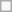<table class=wikitable>
<tr>
<td> </td>
</tr>
</table>
